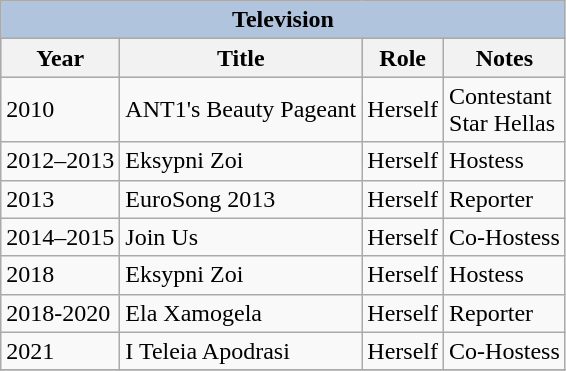<table class="wikitable">
<tr>
<th colspan="4" style="background: LightSteelBlue;">Television</th>
</tr>
<tr style="background:#ccc; text-align:center;">
<th>Year</th>
<th>Title</th>
<th>Role</th>
<th>Notes</th>
</tr>
<tr>
<td>2010</td>
<td>ANT1's Beauty Pageant</td>
<td>Herself</td>
<td>Contestant<br>Star Hellas<br></td>
</tr>
<tr>
<td>2012–2013</td>
<td>Eksypni Zoi</td>
<td>Herself</td>
<td>Hostess</td>
</tr>
<tr>
<td>2013</td>
<td>EuroSong 2013</td>
<td>Herself</td>
<td>Reporter</td>
</tr>
<tr>
<td>2014–2015</td>
<td>Join Us</td>
<td>Herself</td>
<td>Co-Hostess</td>
</tr>
<tr>
<td>2018</td>
<td>Eksypni Zoi</td>
<td>Herself</td>
<td>Hostess</td>
</tr>
<tr>
<td>2018-2020</td>
<td>Ela Xamogela</td>
<td>Herself</td>
<td>Reporter</td>
</tr>
<tr>
<td>2021</td>
<td>I Teleia Apodrasi</td>
<td>Herself</td>
<td>Co-Hostess</td>
</tr>
<tr>
</tr>
</table>
